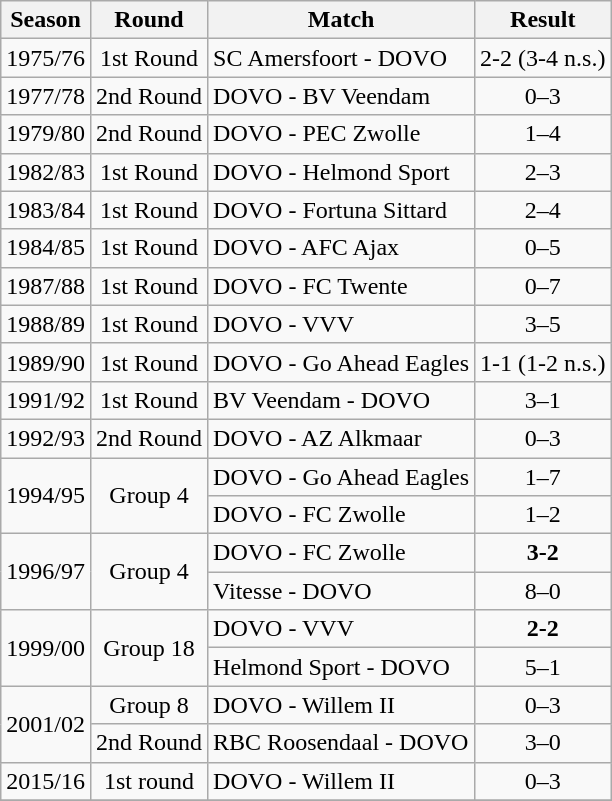<table class="wikitable" style="text-align: center">
<tr>
<th>Season</th>
<th>Round</th>
<th>Match</th>
<th>Result</th>
</tr>
<tr>
<td>1975/76</td>
<td>1st Round</td>
<td align=left>SC Amersfoort - DOVO</td>
<td>2-2 (3-4 n.s.)</td>
</tr>
<tr>
<td>1977/78</td>
<td>2nd Round</td>
<td align=left>DOVO - BV Veendam</td>
<td>0–3</td>
</tr>
<tr>
<td>1979/80</td>
<td>2nd Round</td>
<td align=left>DOVO - PEC Zwolle</td>
<td>1–4</td>
</tr>
<tr>
<td>1982/83</td>
<td>1st Round</td>
<td align=left>DOVO - Helmond Sport</td>
<td>2–3</td>
</tr>
<tr>
<td>1983/84</td>
<td>1st Round</td>
<td align=left>DOVO - Fortuna Sittard</td>
<td>2–4</td>
</tr>
<tr>
<td>1984/85</td>
<td>1st Round</td>
<td align=left>DOVO - AFC Ajax</td>
<td>0–5</td>
</tr>
<tr>
<td>1987/88</td>
<td>1st Round</td>
<td align=left>DOVO - FC Twente</td>
<td>0–7</td>
</tr>
<tr>
<td>1988/89</td>
<td>1st Round</td>
<td align=left>DOVO - VVV</td>
<td>3–5</td>
</tr>
<tr>
<td>1989/90</td>
<td>1st Round</td>
<td align=left>DOVO - Go Ahead Eagles</td>
<td>1-1 (1-2 n.s.)</td>
</tr>
<tr>
<td>1991/92</td>
<td>1st Round</td>
<td align=left>BV Veendam - DOVO</td>
<td>3–1</td>
</tr>
<tr>
<td>1992/93</td>
<td>2nd Round</td>
<td align=left>DOVO - AZ Alkmaar</td>
<td>0–3</td>
</tr>
<tr>
<td rowspan="2">1994/95</td>
<td rowspan="2">Group 4</td>
<td align=left>DOVO - Go Ahead Eagles</td>
<td>1–7</td>
</tr>
<tr>
<td align=left>DOVO - FC Zwolle</td>
<td>1–2</td>
</tr>
<tr>
<td rowspan="2">1996/97</td>
<td rowspan="2">Group 4</td>
<td align=left>DOVO - FC Zwolle</td>
<td><strong>3-2</strong></td>
</tr>
<tr>
<td align=left>Vitesse - DOVO</td>
<td>8–0</td>
</tr>
<tr>
<td rowspan="2">1999/00</td>
<td rowspan="2">Group 18</td>
<td align=left>DOVO - VVV</td>
<td><strong>2-2</strong></td>
</tr>
<tr>
<td align=left>Helmond Sport - DOVO</td>
<td>5–1</td>
</tr>
<tr>
<td rowspan="2">2001/02</td>
<td>Group 8</td>
<td align=left>DOVO - Willem II</td>
<td>0–3</td>
</tr>
<tr>
<td>2nd Round</td>
<td align=left>RBC Roosendaal - DOVO</td>
<td>3–0</td>
</tr>
<tr>
<td>2015/16</td>
<td>1st round</td>
<td align=left>DOVO - Willem II</td>
<td>0–3</td>
</tr>
<tr>
</tr>
</table>
